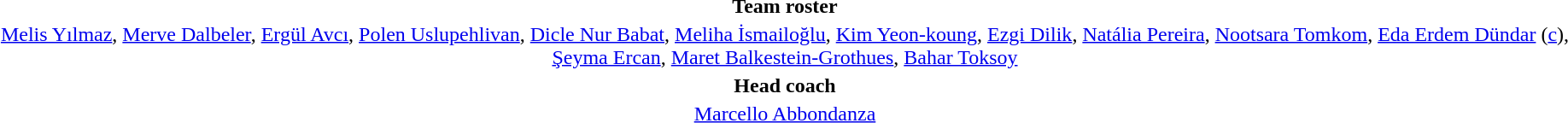<table style="text-align: center; margin-top: 2em; margin-left: auto; margin-right: auto">
<tr>
<td><strong>Team roster</strong></td>
</tr>
<tr>
<td><a href='#'>Melis Yılmaz</a>, <a href='#'>Merve Dalbeler</a>, <a href='#'>Ergül Avcı</a>, <a href='#'>Polen Uslupehlivan</a>, <a href='#'>Dicle Nur Babat</a>, <a href='#'>Meliha İsmailoğlu</a>, <a href='#'>Kim Yeon-koung</a>, <a href='#'>Ezgi Dilik</a>, <a href='#'>Natália Pereira</a>, <a href='#'>Nootsara Tomkom</a>, <a href='#'>Eda Erdem Dündar</a> (<a href='#'>c</a>), <a href='#'>Şeyma Ercan</a>, <a href='#'>Maret Balkestein-Grothues</a>, <a href='#'>Bahar Toksoy</a></td>
</tr>
<tr>
<td><strong>Head coach</strong></td>
</tr>
<tr>
<td><a href='#'>Marcello Abbondanza</a></td>
</tr>
</table>
